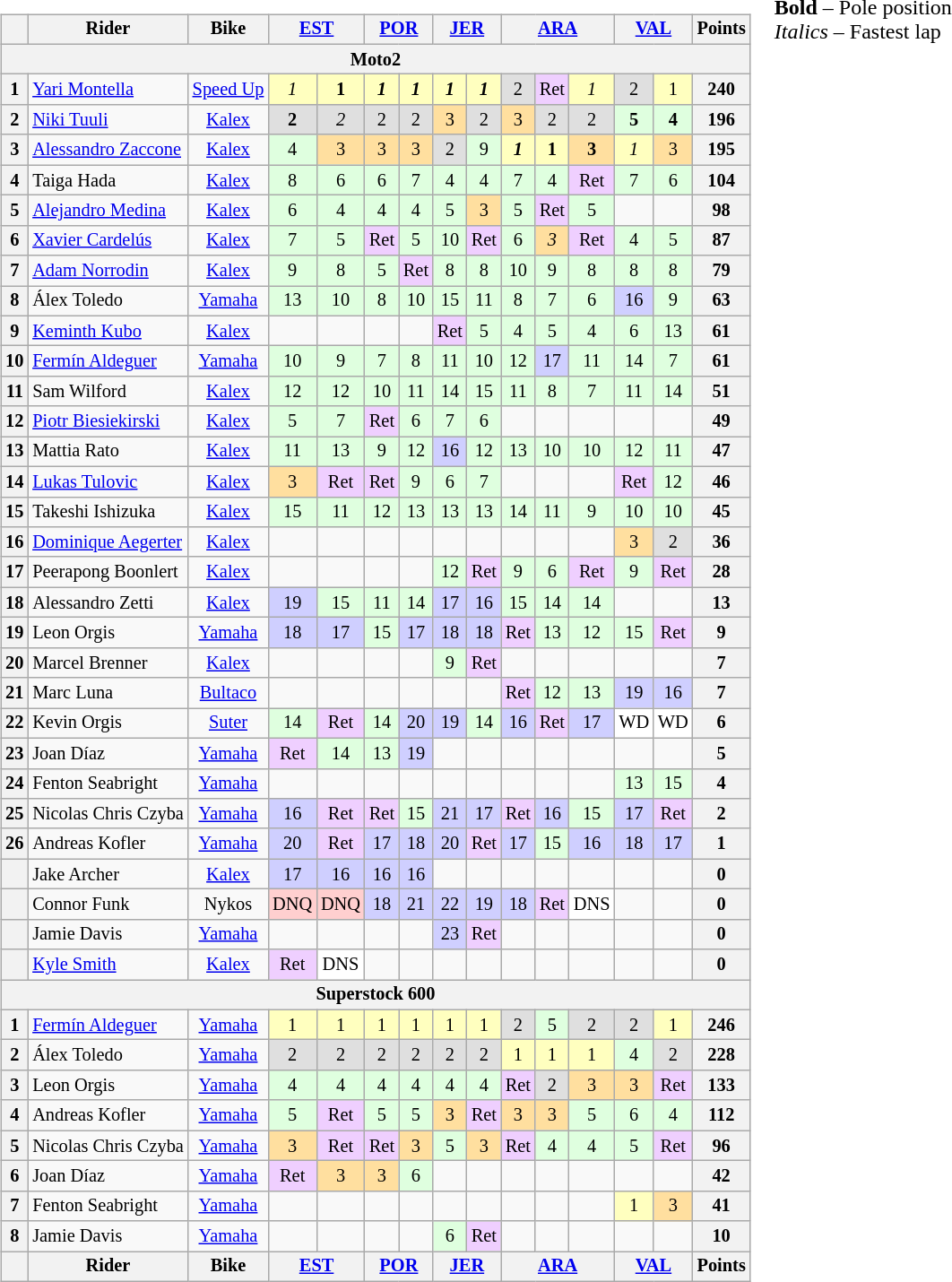<table>
<tr>
<td><br><table class="wikitable" style="font-size:85%; text-align:center;">
<tr>
<th></th>
<th>Rider</th>
<th>Bike</th>
<th colspan=2><a href='#'>EST</a><br></th>
<th colspan=2><a href='#'>POR</a><br></th>
<th colspan=2><a href='#'>JER</a><br></th>
<th colspan=3><a href='#'>ARA</a><br></th>
<th colspan=2><a href='#'>VAL</a><br></th>
<th>Points</th>
</tr>
<tr>
<th colspan=15>Moto2</th>
</tr>
<tr>
<th>1</th>
<td align=left> <a href='#'>Yari Montella</a></td>
<td><a href='#'>Speed Up</a></td>
<td style="background:#ffffbf;"><em>1</em></td>
<td style="background:#ffffbf;"><strong>1</strong></td>
<td style="background:#ffffbf;"><strong><em>1</em></strong></td>
<td style="background:#ffffbf;"><strong><em>1</em></strong></td>
<td style="background:#ffffbf;"><strong><em>1</em></strong></td>
<td style="background:#ffffbf;"><strong><em>1</em></strong></td>
<td style="background:#dfdfdf;">2</td>
<td style="background:#efcfff;">Ret</td>
<td style="background:#ffffbf;"><em>1</em></td>
<td style="background:#dfdfdf;">2</td>
<td style="background:#ffffbf;">1</td>
<th>240</th>
</tr>
<tr>
<th>2</th>
<td align=left> <a href='#'>Niki Tuuli</a></td>
<td><a href='#'>Kalex</a></td>
<td style="background:#dfdfdf;"><strong>2</strong></td>
<td style="background:#dfdfdf;"><em>2</em></td>
<td style="background:#dfdfdf;">2</td>
<td style="background:#dfdfdf;">2</td>
<td style="background:#ffdf9f;">3</td>
<td style="background:#dfdfdf;">2</td>
<td style="background:#ffdf9f;">3</td>
<td style="background:#dfdfdf;">2</td>
<td style="background:#dfdfdf;">2</td>
<td style="background:#dfffdf;"><strong>5</strong></td>
<td style="background:#dfffdf;"><strong>4</strong></td>
<th>196</th>
</tr>
<tr>
<th>3</th>
<td align=left> <a href='#'>Alessandro Zaccone</a></td>
<td><a href='#'>Kalex</a></td>
<td style="background:#dfffdf;">4</td>
<td style="background:#ffdf9f;">3</td>
<td style="background:#ffdf9f;">3</td>
<td style="background:#ffdf9f;">3</td>
<td style="background:#dfdfdf;">2</td>
<td style="background:#dfffdf;">9</td>
<td style="background:#ffffbf;"><strong><em>1</em></strong></td>
<td style="background:#ffffbf;"><strong>1</strong></td>
<td style="background:#ffdf9f;"><strong>3</strong></td>
<td style="background:#ffffbf;"><em>1</em></td>
<td style="background:#ffdf9f;">3</td>
<th>195</th>
</tr>
<tr>
<th>4</th>
<td align=left> Taiga Hada</td>
<td><a href='#'>Kalex</a></td>
<td style="background:#dfffdf;">8</td>
<td style="background:#dfffdf;">6</td>
<td style="background:#dfffdf;">6</td>
<td style="background:#dfffdf;">7</td>
<td style="background:#dfffdf;">4</td>
<td style="background:#dfffdf;">4</td>
<td style="background:#dfffdf;">7</td>
<td style="background:#dfffdf;">4</td>
<td style="background:#efcfff;">Ret</td>
<td style="background:#dfffdf;">7</td>
<td style="background:#dfffdf;">6</td>
<th>104</th>
</tr>
<tr>
<th>5</th>
<td align=left> <a href='#'>Alejandro Medina</a></td>
<td><a href='#'>Kalex</a></td>
<td style="background:#dfffdf;">6</td>
<td style="background:#dfffdf;">4</td>
<td style="background:#dfffdf;">4</td>
<td style="background:#dfffdf;">4</td>
<td style="background:#dfffdf;">5</td>
<td style="background:#ffdf9f;">3</td>
<td style="background:#dfffdf;">5</td>
<td style="background:#efcfff;">Ret</td>
<td style="background:#dfffdf;">5</td>
<td></td>
<td></td>
<th>98</th>
</tr>
<tr>
<th>6</th>
<td align=left> <a href='#'>Xavier Cardelús</a></td>
<td><a href='#'>Kalex</a></td>
<td style="background:#dfffdf;">7</td>
<td style="background:#dfffdf;">5</td>
<td style="background:#efcfff;">Ret</td>
<td style="background:#dfffdf;">5</td>
<td style="background:#dfffdf;">10</td>
<td style="background:#efcfff;">Ret</td>
<td style="background:#dfffdf;">6</td>
<td style="background:#ffdf9f;"><em>3</em></td>
<td style="background:#efcfff;">Ret</td>
<td style="background:#dfffdf;">4</td>
<td style="background:#dfffdf;">5</td>
<th>87</th>
</tr>
<tr>
<th>7</th>
<td align=left> <a href='#'>Adam Norrodin</a></td>
<td><a href='#'>Kalex</a></td>
<td style="background:#dfffdf;">9</td>
<td style="background:#dfffdf;">8</td>
<td style="background:#dfffdf;">5</td>
<td style="background:#efcfff;">Ret</td>
<td style="background:#dfffdf;">8</td>
<td style="background:#dfffdf;">8</td>
<td style="background:#dfffdf;">10</td>
<td style="background:#dfffdf;">9</td>
<td style="background:#dfffdf;">8</td>
<td style="background:#dfffdf;">8</td>
<td style="background:#dfffdf;">8</td>
<th>79</th>
</tr>
<tr>
<th>8</th>
<td align=left> Álex Toledo</td>
<td><a href='#'>Yamaha</a></td>
<td style="background:#dfffdf;">13</td>
<td style="background:#dfffdf;">10</td>
<td style="background:#dfffdf;">8</td>
<td style="background:#dfffdf;">10</td>
<td style="background:#dfffdf;">15</td>
<td style="background:#dfffdf;">11</td>
<td style="background:#dfffdf;">8</td>
<td style="background:#dfffdf;">7</td>
<td style="background:#dfffdf;">6</td>
<td style="background:#cfcfff;">16</td>
<td style="background:#dfffdf;">9</td>
<th>63</th>
</tr>
<tr>
<th>9</th>
<td align=left> <a href='#'>Keminth Kubo</a></td>
<td><a href='#'>Kalex</a></td>
<td></td>
<td></td>
<td></td>
<td></td>
<td style="background:#efcfff;">Ret</td>
<td style="background:#dfffdf;">5</td>
<td style="background:#dfffdf;">4</td>
<td style="background:#dfffdf;">5</td>
<td style="background:#dfffdf;">4</td>
<td style="background:#dfffdf;">6</td>
<td style="background:#dfffdf;">13</td>
<th>61</th>
</tr>
<tr>
<th>10</th>
<td align=left> <a href='#'>Fermín Aldeguer</a></td>
<td><a href='#'>Yamaha</a></td>
<td style="background:#dfffdf;">10</td>
<td style="background:#dfffdf;">9</td>
<td style="background:#dfffdf;">7</td>
<td style="background:#dfffdf;">8</td>
<td style="background:#dfffdf;">11</td>
<td style="background:#dfffdf;">10</td>
<td style="background:#dfffdf;">12</td>
<td style="background:#cfcfff;">17</td>
<td style="background:#dfffdf;">11</td>
<td style="background:#dfffdf;">14</td>
<td style="background:#dfffdf;">7</td>
<th>61</th>
</tr>
<tr>
<th>11</th>
<td align=left> Sam Wilford</td>
<td><a href='#'>Kalex</a></td>
<td style="background:#dfffdf;">12</td>
<td style="background:#dfffdf;">12</td>
<td style="background:#dfffdf;">10</td>
<td style="background:#dfffdf;">11</td>
<td style="background:#dfffdf;">14</td>
<td style="background:#dfffdf;">15</td>
<td style="background:#dfffdf;">11</td>
<td style="background:#dfffdf;">8</td>
<td style="background:#dfffdf;">7</td>
<td style="background:#dfffdf;">11</td>
<td style="background:#dfffdf;">14</td>
<th>51</th>
</tr>
<tr>
<th>12</th>
<td align=left> <a href='#'>Piotr Biesiekirski</a></td>
<td><a href='#'>Kalex</a></td>
<td style="background:#dfffdf;">5</td>
<td style="background:#dfffdf;">7</td>
<td style="background:#efcfff;">Ret</td>
<td style="background:#dfffdf;">6</td>
<td style="background:#dfffdf;">7</td>
<td style="background:#dfffdf;">6</td>
<td></td>
<td></td>
<td></td>
<td></td>
<td></td>
<th>49</th>
</tr>
<tr>
<th>13</th>
<td align=left> Mattia Rato</td>
<td><a href='#'>Kalex</a></td>
<td style="background:#dfffdf;">11</td>
<td style="background:#dfffdf;">13</td>
<td style="background:#dfffdf;">9</td>
<td style="background:#dfffdf;">12</td>
<td style="background:#cfcfff;">16</td>
<td style="background:#dfffdf;">12</td>
<td style="background:#dfffdf;">13</td>
<td style="background:#dfffdf;">10</td>
<td style="background:#dfffdf;">10</td>
<td style="background:#dfffdf;">12</td>
<td style="background:#dfffdf;">11</td>
<th>47</th>
</tr>
<tr>
<th>14</th>
<td align=left> <a href='#'>Lukas Tulovic</a></td>
<td><a href='#'>Kalex</a></td>
<td style="background:#ffdf9f;">3</td>
<td style="background:#efcfff;">Ret</td>
<td style="background:#efcfff;">Ret</td>
<td style="background:#dfffdf;">9</td>
<td style="background:#dfffdf;">6</td>
<td style="background:#dfffdf;">7</td>
<td></td>
<td></td>
<td></td>
<td style="background:#efcfff;">Ret</td>
<td style="background:#dfffdf;">12</td>
<th>46</th>
</tr>
<tr>
<th>15</th>
<td align=left> Takeshi Ishizuka</td>
<td><a href='#'>Kalex</a></td>
<td style="background:#dfffdf;">15</td>
<td style="background:#dfffdf;">11</td>
<td style="background:#dfffdf;">12</td>
<td style="background:#dfffdf;">13</td>
<td style="background:#dfffdf;">13</td>
<td style="background:#dfffdf;">13</td>
<td style="background:#dfffdf;">14</td>
<td style="background:#dfffdf;">11</td>
<td style="background:#dfffdf;">9</td>
<td style="background:#dfffdf;">10</td>
<td style="background:#dfffdf;">10</td>
<th>45</th>
</tr>
<tr>
<th>16</th>
<td align=left> <a href='#'>Dominique Aegerter</a></td>
<td><a href='#'>Kalex</a></td>
<td></td>
<td></td>
<td></td>
<td></td>
<td></td>
<td></td>
<td></td>
<td></td>
<td></td>
<td style="background:#ffdf9f;">3</td>
<td style="background:#dfdfdf;">2</td>
<th>36</th>
</tr>
<tr>
<th>17</th>
<td align=left> Peerapong Boonlert</td>
<td><a href='#'>Kalex</a></td>
<td></td>
<td></td>
<td></td>
<td></td>
<td style="background:#dfffdf;">12</td>
<td style="background:#efcfff;">Ret</td>
<td style="background:#dfffdf;">9</td>
<td style="background:#dfffdf;">6</td>
<td style="background:#efcfff;">Ret</td>
<td style="background:#dfffdf;">9</td>
<td style="background:#efcfff;">Ret</td>
<th>28</th>
</tr>
<tr>
<th>18</th>
<td align=left> Alessandro Zetti</td>
<td><a href='#'>Kalex</a></td>
<td style="background:#cfcfff;">19</td>
<td style="background:#dfffdf;">15</td>
<td style="background:#dfffdf;">11</td>
<td style="background:#dfffdf;">14</td>
<td style="background:#cfcfff;">17</td>
<td style="background:#cfcfff;">16</td>
<td style="background:#dfffdf;">15</td>
<td style="background:#dfffdf;">14</td>
<td style="background:#dfffdf;">14</td>
<td></td>
<td></td>
<th>13</th>
</tr>
<tr>
<th>19</th>
<td align=left> Leon Orgis</td>
<td><a href='#'>Yamaha</a></td>
<td style="background:#cfcfff;">18</td>
<td style="background:#cfcfff;">17</td>
<td style="background:#dfffdf;">15</td>
<td style="background:#cfcfff;">17</td>
<td style="background:#cfcfff;">18</td>
<td style="background:#cfcfff;">18</td>
<td style="background:#efcfff;">Ret</td>
<td style="background:#dfffdf;">13</td>
<td style="background:#dfffdf;">12</td>
<td style="background:#dfffdf;">15</td>
<td style="background:#efcfff;">Ret</td>
<th>9</th>
</tr>
<tr>
<th>20</th>
<td align=left> Marcel Brenner</td>
<td><a href='#'>Kalex</a></td>
<td></td>
<td></td>
<td></td>
<td></td>
<td style="background:#dfffdf;">9</td>
<td style="background:#efcfff;">Ret</td>
<td></td>
<td></td>
<td></td>
<td></td>
<td></td>
<th>7</th>
</tr>
<tr>
<th>21</th>
<td align=left> Marc Luna</td>
<td><a href='#'>Bultaco</a></td>
<td></td>
<td></td>
<td></td>
<td></td>
<td></td>
<td></td>
<td style="background:#efcfff;">Ret</td>
<td style="background:#dfffdf;">12</td>
<td style="background:#dfffdf;">13</td>
<td style="background:#cfcfff;">19</td>
<td style="background:#cfcfff;">16</td>
<th>7</th>
</tr>
<tr>
<th>22</th>
<td align=left> Kevin Orgis</td>
<td><a href='#'>Suter</a></td>
<td style="background:#dfffdf;">14</td>
<td style="background:#efcfff;">Ret</td>
<td style="background:#dfffdf;">14</td>
<td style="background:#cfcfff;">20</td>
<td style="background:#cfcfff;">19</td>
<td style="background:#dfffdf;">14</td>
<td style="background:#cfcfff;">16</td>
<td style="background:#efcfff;">Ret</td>
<td style="background:#cfcfff;">17</td>
<td style="background:#ffffff;">WD</td>
<td style="background:#ffffff;">WD</td>
<th>6</th>
</tr>
<tr>
<th>23</th>
<td align=left> Joan Díaz</td>
<td><a href='#'>Yamaha</a></td>
<td style="background:#efcfff;">Ret</td>
<td style="background:#dfffdf;">14</td>
<td style="background:#dfffdf;">13</td>
<td style="background:#cfcfff;">19</td>
<td></td>
<td></td>
<td></td>
<td></td>
<td></td>
<td></td>
<td></td>
<th>5</th>
</tr>
<tr>
<th>24</th>
<td align=left> Fenton Seabright</td>
<td><a href='#'>Yamaha</a></td>
<td></td>
<td></td>
<td></td>
<td></td>
<td></td>
<td></td>
<td></td>
<td></td>
<td></td>
<td style="background:#dfffdf;">13</td>
<td style="background:#dfffdf;">15</td>
<th>4</th>
</tr>
<tr>
<th>25</th>
<td align=left> Nicolas Chris Czyba</td>
<td><a href='#'>Yamaha</a></td>
<td style="background:#cfcfff;">16</td>
<td style="background:#efcfff;">Ret</td>
<td style="background:#efcfff;">Ret</td>
<td style="background:#dfffdf;">15</td>
<td style="background:#cfcfff;">21</td>
<td style="background:#cfcfff;">17</td>
<td style="background:#efcfff;">Ret</td>
<td style="background:#cfcfff;">16</td>
<td style="background:#dfffdf;">15</td>
<td style="background:#cfcfff;">17</td>
<td style="background:#efcfff;">Ret</td>
<th>2</th>
</tr>
<tr>
<th>26</th>
<td align=left> Andreas Kofler</td>
<td><a href='#'>Yamaha</a></td>
<td style="background:#cfcfff;">20</td>
<td style="background:#efcfff;">Ret</td>
<td style="background:#cfcfff;">17</td>
<td style="background:#cfcfff;">18</td>
<td style="background:#cfcfff;">20</td>
<td style="background:#efcfff;">Ret</td>
<td style="background:#cfcfff;">17</td>
<td style="background:#dfffdf;">15</td>
<td style="background:#cfcfff;">16</td>
<td style="background:#cfcfff;">18</td>
<td style="background:#cfcfff;">17</td>
<th>1</th>
</tr>
<tr>
<th></th>
<td align=left> Jake Archer</td>
<td><a href='#'>Kalex</a></td>
<td style="background:#cfcfff;">17</td>
<td style="background:#cfcfff;">16</td>
<td style="background:#cfcfff;">16</td>
<td style="background:#cfcfff;">16</td>
<td></td>
<td></td>
<td></td>
<td></td>
<td></td>
<td></td>
<td></td>
<th>0</th>
</tr>
<tr>
<th></th>
<td align=left> Connor Funk</td>
<td>Nykos</td>
<td style="background:#ffcfcf;">DNQ</td>
<td style="background:#ffcfcf;">DNQ</td>
<td style="background:#cfcfff;">18</td>
<td style="background:#cfcfff;">21</td>
<td style="background:#cfcfff;">22</td>
<td style="background:#cfcfff;">19</td>
<td style="background:#cfcfff;">18</td>
<td style="background:#efcfff;">Ret</td>
<td style="background:#ffffff;">DNS</td>
<td></td>
<td></td>
<th>0</th>
</tr>
<tr>
<th></th>
<td align=left> Jamie Davis</td>
<td><a href='#'>Yamaha</a></td>
<td></td>
<td></td>
<td></td>
<td></td>
<td style="background:#cfcfff;">23</td>
<td style="background:#efcfff;">Ret</td>
<td></td>
<td></td>
<td></td>
<td></td>
<td></td>
<th>0</th>
</tr>
<tr>
<th></th>
<td align=left> <a href='#'>Kyle Smith</a></td>
<td><a href='#'>Kalex</a></td>
<td style="background:#efcfff;">Ret</td>
<td style="background:#ffffff;">DNS</td>
<td></td>
<td></td>
<td></td>
<td></td>
<td></td>
<td></td>
<td></td>
<td></td>
<td></td>
<th>0</th>
</tr>
<tr>
<th colspan=15>Superstock 600</th>
</tr>
<tr>
<th>1</th>
<td align=left> <a href='#'>Fermín Aldeguer</a></td>
<td><a href='#'>Yamaha</a></td>
<td style="background:#ffffbf;">1</td>
<td style="background:#ffffbf;">1</td>
<td style="background:#ffffbf;">1</td>
<td style="background:#ffffbf;">1</td>
<td style="background:#ffffbf;">1</td>
<td style="background:#ffffbf;">1</td>
<td style="background:#dfdfdf;">2</td>
<td style="background:#dfffdf;">5</td>
<td style="background:#dfdfdf;">2</td>
<td style="background:#dfdfdf;">2</td>
<td style="background:#ffffbf;">1</td>
<th>246</th>
</tr>
<tr>
<th>2</th>
<td align=left> Álex Toledo</td>
<td><a href='#'>Yamaha</a></td>
<td style="background:#dfdfdf;">2</td>
<td style="background:#dfdfdf;">2</td>
<td style="background:#dfdfdf;">2</td>
<td style="background:#dfdfdf;">2</td>
<td style="background:#dfdfdf;">2</td>
<td style="background:#dfdfdf;">2</td>
<td style="background:#ffffbf;">1</td>
<td style="background:#ffffbf;">1</td>
<td style="background:#ffffbf;">1</td>
<td style="background:#dfffdf;">4</td>
<td style="background:#dfdfdf;">2</td>
<th>228</th>
</tr>
<tr>
<th>3</th>
<td align=left> Leon Orgis</td>
<td><a href='#'>Yamaha</a></td>
<td style="background:#dfffdf;">4</td>
<td style="background:#dfffdf;">4</td>
<td style="background:#dfffdf;">4</td>
<td style="background:#dfffdf;">4</td>
<td style="background:#dfffdf;">4</td>
<td style="background:#dfffdf;">4</td>
<td style="background:#efcfff;">Ret</td>
<td style="background:#dfdfdf;">2</td>
<td style="background:#ffdf9f;">3</td>
<td style="background:#ffdf9f;">3</td>
<td style="background:#efcfff;">Ret</td>
<th>133</th>
</tr>
<tr>
<th>4</th>
<td align=left> Andreas Kofler</td>
<td><a href='#'>Yamaha</a></td>
<td style="background:#dfffdf;">5</td>
<td style="background:#efcfff;">Ret</td>
<td style="background:#dfffdf;">5</td>
<td style="background:#dfffdf;">5</td>
<td style="background:#ffdf9f;">3</td>
<td style="background:#efcfff;">Ret</td>
<td style="background:#ffdf9f;">3</td>
<td style="background:#ffdf9f;">3</td>
<td style="background:#dfffdf;">5</td>
<td style="background:#dfffdf;">6</td>
<td style="background:#dfffdf;">4</td>
<th>112</th>
</tr>
<tr>
<th>5</th>
<td align=left> Nicolas Chris Czyba</td>
<td><a href='#'>Yamaha</a></td>
<td style="background:#ffdf9f;">3</td>
<td style="background:#efcfff;">Ret</td>
<td style="background:#efcfff;">Ret</td>
<td style="background:#ffdf9f;">3</td>
<td style="background:#dfffdf;">5</td>
<td style="background:#ffdf9f;">3</td>
<td style="background:#efcfff;">Ret</td>
<td style="background:#dfffdf;">4</td>
<td style="background:#dfffdf;">4</td>
<td style="background:#dfffdf;">5</td>
<td style="background:#efcfff;">Ret</td>
<th>96</th>
</tr>
<tr>
<th>6</th>
<td align=left> Joan Díaz</td>
<td><a href='#'>Yamaha</a></td>
<td style="background:#efcfff;">Ret</td>
<td style="background:#ffdf9f;">3</td>
<td style="background:#ffdf9f;">3</td>
<td style="background:#dfffdf;">6</td>
<td></td>
<td></td>
<td></td>
<td></td>
<td></td>
<td></td>
<td></td>
<th>42</th>
</tr>
<tr>
<th>7</th>
<td align=left> Fenton Seabright</td>
<td><a href='#'>Yamaha</a></td>
<td></td>
<td></td>
<td></td>
<td></td>
<td></td>
<td></td>
<td></td>
<td></td>
<td></td>
<td style="background:#ffffbf;">1</td>
<td style="background:#ffdf9f;">3</td>
<th>41</th>
</tr>
<tr>
<th>8</th>
<td align=left> Jamie Davis</td>
<td><a href='#'>Yamaha</a></td>
<td></td>
<td></td>
<td></td>
<td></td>
<td style="background:#dfffdf;">6</td>
<td style="background:#efcfff;">Ret</td>
<td></td>
<td></td>
<td></td>
<td></td>
<td></td>
<th>10</th>
</tr>
<tr>
<th></th>
<th>Rider</th>
<th>Bike</th>
<th colspan=2><a href='#'>EST</a><br></th>
<th colspan=2><a href='#'>POR</a><br></th>
<th colspan=2><a href='#'>JER</a><br></th>
<th colspan=3><a href='#'>ARA</a><br></th>
<th colspan=2><a href='#'>VAL</a><br></th>
<th>Points</th>
</tr>
</table>
</td>
<td valign="top"><br>
<span><strong>Bold</strong> – Pole position<br><em>Italics</em> – Fastest lap</span></td>
</tr>
</table>
